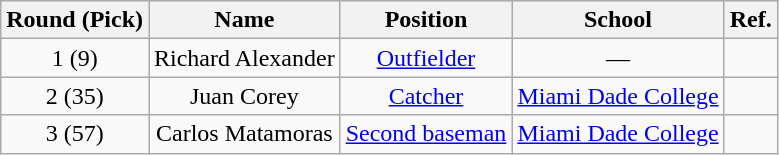<table class="wikitable" style="text-align:center;">
<tr>
<th>Round (Pick)</th>
<th>Name</th>
<th>Position</th>
<th>School</th>
<th>Ref.</th>
</tr>
<tr>
<td>1 (9)</td>
<td>Richard Alexander</td>
<td><a href='#'>Outfielder</a></td>
<td>—</td>
<td></td>
</tr>
<tr>
<td>2 (35)</td>
<td>Juan Corey</td>
<td><a href='#'>Catcher</a></td>
<td><a href='#'>Miami Dade College</a></td>
<td></td>
</tr>
<tr>
<td>3 (57)</td>
<td>Carlos Matamoras</td>
<td><a href='#'>Second baseman</a></td>
<td><a href='#'>Miami Dade College</a></td>
<td></td>
</tr>
</table>
